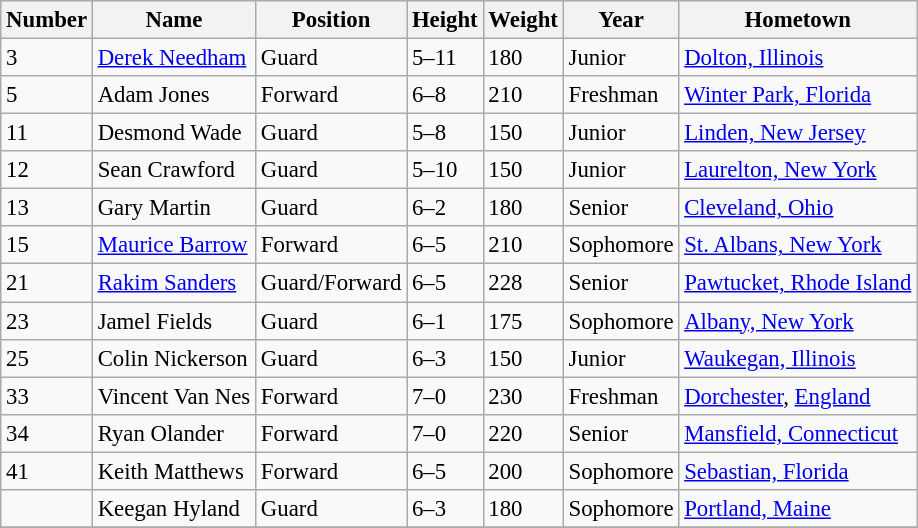<table class="wikitable" style="font-size: 95%;">
<tr>
<th>Number</th>
<th>Name</th>
<th>Position</th>
<th>Height</th>
<th>Weight</th>
<th>Year</th>
<th>Hometown</th>
</tr>
<tr>
<td>3</td>
<td><a href='#'>Derek Needham</a></td>
<td>Guard</td>
<td>5–11</td>
<td>180</td>
<td>Junior</td>
<td><a href='#'>Dolton, Illinois</a></td>
</tr>
<tr>
<td>5</td>
<td>Adam Jones</td>
<td>Forward</td>
<td>6–8</td>
<td>210</td>
<td>Freshman</td>
<td><a href='#'>Winter Park, Florida</a></td>
</tr>
<tr>
<td>11</td>
<td>Desmond Wade</td>
<td>Guard</td>
<td>5–8</td>
<td>150</td>
<td>Junior</td>
<td><a href='#'>Linden, New Jersey</a></td>
</tr>
<tr>
<td>12</td>
<td>Sean Crawford</td>
<td>Guard</td>
<td>5–10</td>
<td>150</td>
<td>Junior</td>
<td><a href='#'>Laurelton, New York</a></td>
</tr>
<tr>
<td>13</td>
<td>Gary Martin</td>
<td>Guard</td>
<td>6–2</td>
<td>180</td>
<td>Senior</td>
<td><a href='#'>Cleveland, Ohio</a></td>
</tr>
<tr>
<td>15</td>
<td><a href='#'>Maurice Barrow</a></td>
<td>Forward</td>
<td>6–5</td>
<td>210</td>
<td>Sophomore</td>
<td><a href='#'>St. Albans, New York</a></td>
</tr>
<tr>
<td>21</td>
<td><a href='#'>Rakim Sanders</a></td>
<td>Guard/Forward</td>
<td>6–5</td>
<td>228</td>
<td>Senior</td>
<td><a href='#'>Pawtucket, Rhode Island</a></td>
</tr>
<tr>
<td>23</td>
<td>Jamel Fields</td>
<td>Guard</td>
<td>6–1</td>
<td>175</td>
<td>Sophomore</td>
<td><a href='#'>Albany, New York</a></td>
</tr>
<tr>
<td>25</td>
<td>Colin Nickerson</td>
<td>Guard</td>
<td>6–3</td>
<td>150</td>
<td>Junior</td>
<td><a href='#'>Waukegan, Illinois</a></td>
</tr>
<tr>
<td>33</td>
<td>Vincent Van Nes</td>
<td>Forward</td>
<td>7–0</td>
<td>230</td>
<td>Freshman</td>
<td><a href='#'>Dorchester</a>, <a href='#'>England</a></td>
</tr>
<tr>
<td>34</td>
<td>Ryan Olander</td>
<td>Forward</td>
<td>7–0</td>
<td>220</td>
<td>Senior</td>
<td><a href='#'>Mansfield, Connecticut</a></td>
</tr>
<tr>
<td>41</td>
<td>Keith Matthews</td>
<td>Forward</td>
<td>6–5</td>
<td>200</td>
<td>Sophomore</td>
<td><a href='#'>Sebastian, Florida</a></td>
</tr>
<tr>
<td></td>
<td>Keegan Hyland</td>
<td>Guard</td>
<td>6–3</td>
<td>180</td>
<td>Sophomore</td>
<td><a href='#'>Portland, Maine</a></td>
</tr>
<tr>
</tr>
</table>
